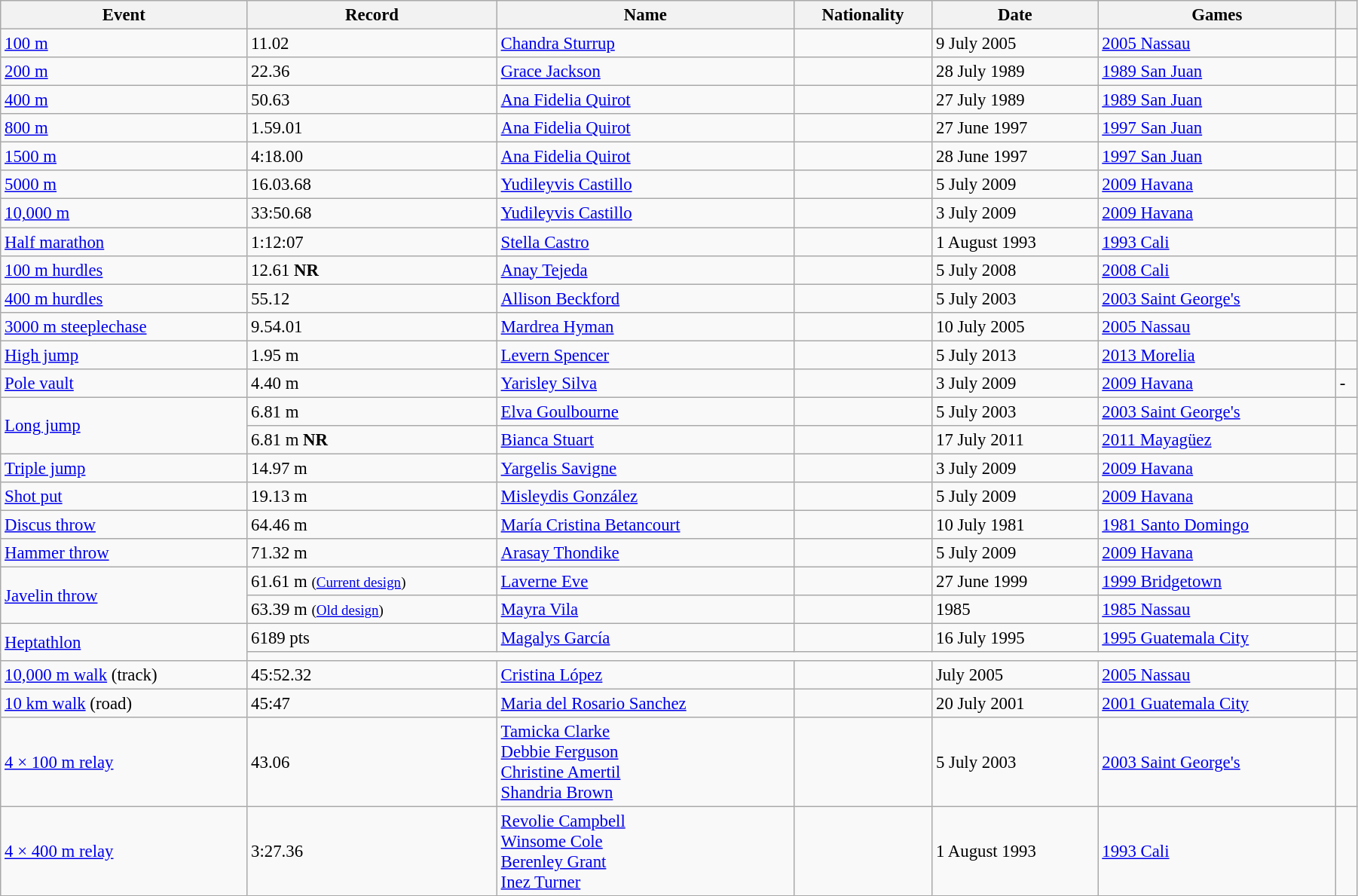<table class="wikitable" style="font-size:95%; width: 95%;">
<tr>
<th>Event</th>
<th>Record</th>
<th>Name</th>
<th>Nationality</th>
<th>Date</th>
<th>Games</th>
<th></th>
</tr>
<tr>
<td><a href='#'>100 m</a></td>
<td>11.02 </td>
<td><a href='#'>Chandra Sturrup</a></td>
<td></td>
<td>9 July 2005</td>
<td><a href='#'>2005 Nassau</a></td>
<td></td>
</tr>
<tr>
<td><a href='#'>200 m</a></td>
<td>22.36</td>
<td><a href='#'>Grace Jackson</a></td>
<td></td>
<td>28 July 1989</td>
<td><a href='#'>1989 San Juan</a></td>
<td></td>
</tr>
<tr>
<td><a href='#'>400 m</a></td>
<td>50.63</td>
<td><a href='#'>Ana Fidelia Quirot</a></td>
<td></td>
<td>27 July 1989</td>
<td><a href='#'>1989 San Juan</a></td>
<td></td>
</tr>
<tr>
<td><a href='#'>800 m</a></td>
<td>1.59.01</td>
<td><a href='#'>Ana Fidelia Quirot</a></td>
<td></td>
<td>27 June 1997</td>
<td><a href='#'>1997 San Juan</a></td>
<td></td>
</tr>
<tr>
<td><a href='#'>1500 m</a></td>
<td>4:18.00</td>
<td><a href='#'>Ana Fidelia Quirot</a></td>
<td></td>
<td>28 June 1997</td>
<td><a href='#'>1997 San Juan</a></td>
<td></td>
</tr>
<tr>
<td><a href='#'>5000 m</a></td>
<td>16.03.68</td>
<td><a href='#'>Yudileyvis Castillo</a></td>
<td></td>
<td>5 July 2009</td>
<td><a href='#'>2009 Havana</a></td>
<td></td>
</tr>
<tr>
<td><a href='#'>10,000 m</a></td>
<td>33:50.68</td>
<td><a href='#'>Yudileyvis Castillo</a></td>
<td></td>
<td>3 July 2009</td>
<td><a href='#'>2009 Havana</a></td>
<td></td>
</tr>
<tr>
<td><a href='#'>Half marathon</a></td>
<td>1:12:07</td>
<td><a href='#'>Stella Castro</a></td>
<td></td>
<td>1 August 1993</td>
<td><a href='#'>1993 Cali</a></td>
<td></td>
</tr>
<tr>
<td><a href='#'>100 m hurdles</a></td>
<td>12.61  <strong>NR</strong></td>
<td><a href='#'>Anay Tejeda</a></td>
<td></td>
<td>5 July 2008</td>
<td><a href='#'>2008 Cali</a></td>
<td></td>
</tr>
<tr>
<td><a href='#'>400 m hurdles</a></td>
<td>55.12</td>
<td><a href='#'>Allison Beckford</a></td>
<td></td>
<td>5 July 2003</td>
<td><a href='#'>2003 Saint George's</a></td>
<td></td>
</tr>
<tr>
<td><a href='#'>3000 m steeplechase</a></td>
<td>9.54.01</td>
<td><a href='#'>Mardrea Hyman</a></td>
<td></td>
<td>10 July 2005</td>
<td><a href='#'>2005 Nassau</a></td>
<td></td>
</tr>
<tr>
<td><a href='#'>High jump</a></td>
<td>1.95 m</td>
<td><a href='#'>Levern Spencer</a></td>
<td></td>
<td>5 July 2013</td>
<td><a href='#'>2013 Morelia</a></td>
<td></td>
</tr>
<tr>
<td><a href='#'>Pole vault</a></td>
<td>4.40 m</td>
<td><a href='#'>Yarisley Silva</a></td>
<td></td>
<td>3 July 2009</td>
<td><a href='#'>2009 Havana</a></td>
<td>-</td>
</tr>
<tr>
<td rowspan=2><a href='#'>Long jump</a></td>
<td>6.81 m </td>
<td><a href='#'>Elva Goulbourne</a></td>
<td></td>
<td>5 July 2003</td>
<td><a href='#'>2003 Saint George's</a></td>
<td></td>
</tr>
<tr>
<td>6.81 m  <strong>NR</strong></td>
<td><a href='#'>Bianca Stuart</a></td>
<td></td>
<td>17 July 2011</td>
<td><a href='#'>2011 Mayagüez</a></td>
<td></td>
</tr>
<tr>
<td><a href='#'>Triple jump</a></td>
<td>14.97 m </td>
<td><a href='#'>Yargelis Savigne</a></td>
<td></td>
<td>3 July 2009</td>
<td><a href='#'>2009 Havana</a></td>
<td></td>
</tr>
<tr>
<td><a href='#'>Shot put</a></td>
<td>19.13 m</td>
<td><a href='#'>Misleydis González</a></td>
<td></td>
<td>5 July 2009</td>
<td><a href='#'>2009 Havana</a></td>
<td></td>
</tr>
<tr>
<td><a href='#'>Discus throw</a></td>
<td>64.46 m</td>
<td><a href='#'>María Cristina Betancourt</a></td>
<td></td>
<td>10 July 1981</td>
<td><a href='#'>1981 Santo Domingo</a></td>
<td></td>
</tr>
<tr>
<td><a href='#'>Hammer throw</a></td>
<td>71.32 m</td>
<td><a href='#'>Arasay Thondike</a></td>
<td></td>
<td>5 July 2009</td>
<td><a href='#'>2009 Havana</a></td>
<td></td>
</tr>
<tr>
<td rowspan=2><a href='#'>Javelin throw</a></td>
<td>61.61 m <small>(<a href='#'>Current design</a>)</small></td>
<td><a href='#'>Laverne Eve</a></td>
<td></td>
<td>27 June 1999</td>
<td><a href='#'>1999 Bridgetown</a></td>
<td></td>
</tr>
<tr>
<td>63.39 m <small>(<a href='#'>Old design</a>)</small></td>
<td><a href='#'>Mayra Vila</a></td>
<td></td>
<td>1985</td>
<td><a href='#'>1985 Nassau</a></td>
<td></td>
</tr>
<tr>
<td rowspan=2><a href='#'>Heptathlon</a></td>
<td>6189 pts</td>
<td><a href='#'>Magalys García</a></td>
<td></td>
<td>16 July 1995</td>
<td><a href='#'>1995 Guatemala City</a></td>
<td></td>
</tr>
<tr>
<td colspan=5></td>
<td></td>
</tr>
<tr>
<td><a href='#'>10,000 m walk</a> (track)</td>
<td>45:52.32</td>
<td><a href='#'>Cristina López</a></td>
<td></td>
<td>July 2005</td>
<td><a href='#'>2005 Nassau</a></td>
<td></td>
</tr>
<tr>
<td><a href='#'>10 km walk</a> (road)</td>
<td>45:47</td>
<td><a href='#'>Maria del Rosario Sanchez</a></td>
<td></td>
<td>20 July 2001</td>
<td><a href='#'>2001 Guatemala City</a></td>
<td></td>
</tr>
<tr>
<td><a href='#'>4 × 100 m relay</a></td>
<td>43.06</td>
<td><a href='#'>Tamicka Clarke</a><br><a href='#'>Debbie Ferguson</a><br><a href='#'>Christine Amertil</a><br><a href='#'>Shandria Brown</a></td>
<td></td>
<td>5 July 2003</td>
<td><a href='#'>2003 Saint George's</a></td>
<td></td>
</tr>
<tr>
<td><a href='#'>4 × 400 m relay</a></td>
<td>3:27.36</td>
<td><a href='#'>Revolie Campbell</a><br><a href='#'>Winsome Cole</a><br><a href='#'>Berenley Grant</a><br><a href='#'>Inez Turner</a></td>
<td></td>
<td>1 August 1993</td>
<td><a href='#'>1993 Cali</a></td>
<td></td>
</tr>
</table>
